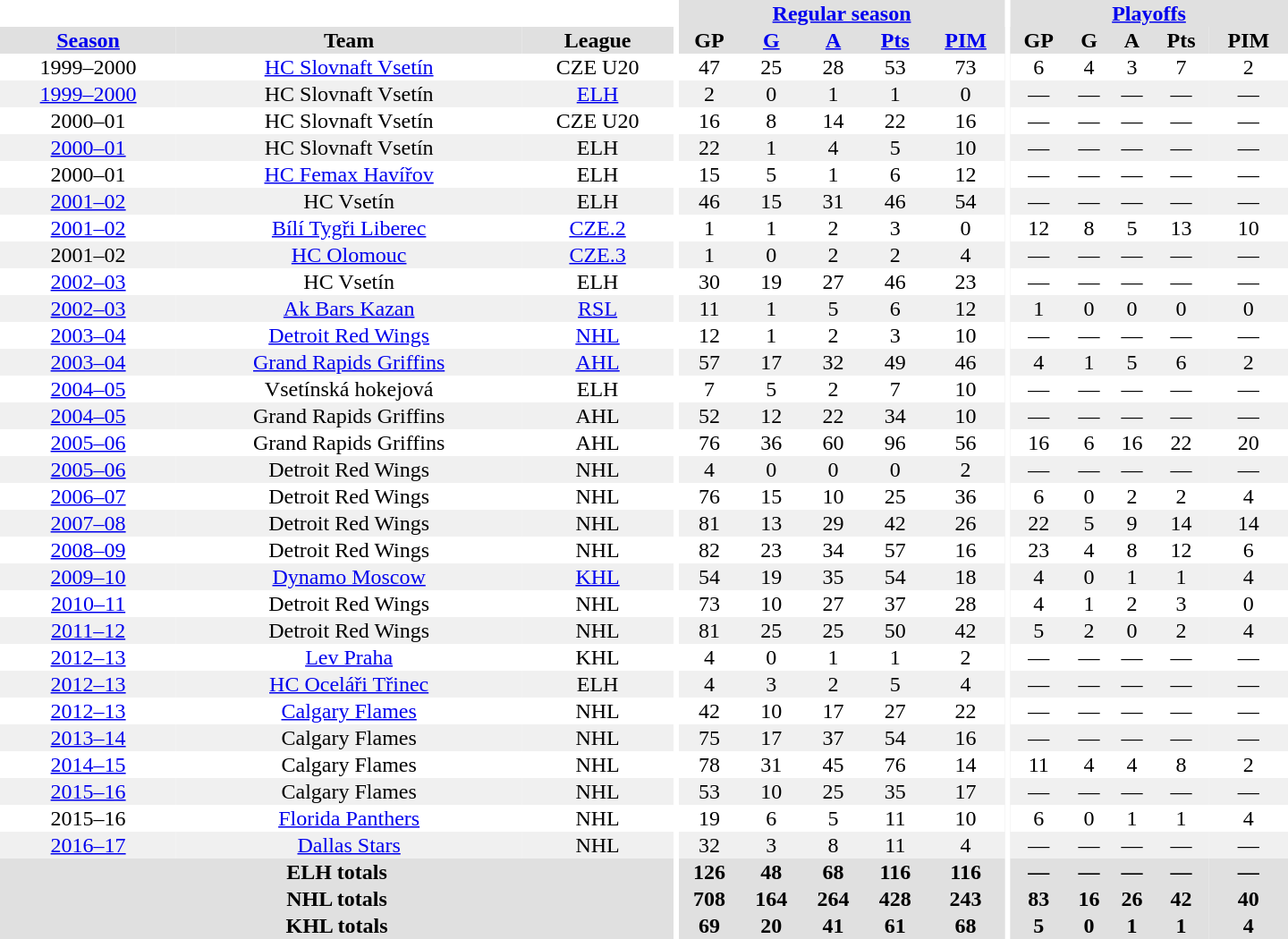<table border="0" cellpadding="1" cellspacing="0" style="text-align:center; width:60em">
<tr bgcolor="#e0e0e0">
<th colspan="3" bgcolor="#ffffff"></th>
<th rowspan="99" bgcolor="#ffffff"></th>
<th colspan="5"><a href='#'>Regular season</a></th>
<th rowspan="99" bgcolor="#ffffff"></th>
<th colspan="5"><a href='#'>Playoffs</a></th>
</tr>
<tr bgcolor="#e0e0e0">
<th><a href='#'>Season</a></th>
<th>Team</th>
<th>League</th>
<th>GP</th>
<th><a href='#'>G</a></th>
<th><a href='#'>A</a></th>
<th><a href='#'>Pts</a></th>
<th><a href='#'>PIM</a></th>
<th>GP</th>
<th>G</th>
<th>A</th>
<th>Pts</th>
<th>PIM</th>
</tr>
<tr>
<td>1999–2000</td>
<td><a href='#'>HC Slovnaft Vsetín</a></td>
<td>CZE U20</td>
<td>47</td>
<td>25</td>
<td>28</td>
<td>53</td>
<td>73</td>
<td>6</td>
<td>4</td>
<td>3</td>
<td>7</td>
<td>2</td>
</tr>
<tr bgcolor="#f0f0f0">
<td><a href='#'>1999–2000</a></td>
<td>HC Slovnaft Vsetín</td>
<td><a href='#'>ELH</a></td>
<td>2</td>
<td>0</td>
<td>1</td>
<td>1</td>
<td>0</td>
<td>—</td>
<td>—</td>
<td>—</td>
<td>—</td>
<td>—</td>
</tr>
<tr>
<td>2000–01</td>
<td>HC Slovnaft Vsetín</td>
<td>CZE U20</td>
<td>16</td>
<td>8</td>
<td>14</td>
<td>22</td>
<td>16</td>
<td>—</td>
<td>—</td>
<td>—</td>
<td>—</td>
<td>—</td>
</tr>
<tr bgcolor="#f0f0f0">
<td><a href='#'>2000–01</a></td>
<td>HC Slovnaft Vsetín</td>
<td>ELH</td>
<td>22</td>
<td>1</td>
<td>4</td>
<td>5</td>
<td>10</td>
<td>—</td>
<td>—</td>
<td>—</td>
<td>—</td>
<td>—</td>
</tr>
<tr>
<td>2000–01</td>
<td><a href='#'>HC Femax Havířov</a></td>
<td>ELH</td>
<td>15</td>
<td>5</td>
<td>1</td>
<td>6</td>
<td>12</td>
<td>—</td>
<td>—</td>
<td>—</td>
<td>—</td>
<td>—</td>
</tr>
<tr bgcolor="#f0f0f0">
<td><a href='#'>2001–02</a></td>
<td>HC Vsetín</td>
<td>ELH</td>
<td>46</td>
<td>15</td>
<td>31</td>
<td>46</td>
<td>54</td>
<td>—</td>
<td>—</td>
<td>—</td>
<td>—</td>
<td>—</td>
</tr>
<tr>
<td><a href='#'>2001–02</a></td>
<td><a href='#'>Bílí Tygři Liberec</a></td>
<td><a href='#'>CZE.2</a></td>
<td>1</td>
<td>1</td>
<td>2</td>
<td>3</td>
<td>0</td>
<td>12</td>
<td>8</td>
<td>5</td>
<td>13</td>
<td>10</td>
</tr>
<tr bgcolor="#f0f0f0">
<td>2001–02</td>
<td><a href='#'>HC Olomouc</a></td>
<td><a href='#'>CZE.3</a></td>
<td>1</td>
<td>0</td>
<td>2</td>
<td>2</td>
<td>4</td>
<td>—</td>
<td>—</td>
<td>—</td>
<td>—</td>
<td>—</td>
</tr>
<tr>
<td><a href='#'>2002–03</a></td>
<td>HC Vsetín</td>
<td>ELH</td>
<td>30</td>
<td>19</td>
<td>27</td>
<td>46</td>
<td>23</td>
<td>—</td>
<td>—</td>
<td>—</td>
<td>—</td>
<td>—</td>
</tr>
<tr bgcolor="#f0f0f0">
<td><a href='#'>2002–03</a></td>
<td><a href='#'>Ak Bars Kazan</a></td>
<td><a href='#'>RSL</a></td>
<td>11</td>
<td>1</td>
<td>5</td>
<td>6</td>
<td>12</td>
<td>1</td>
<td>0</td>
<td>0</td>
<td>0</td>
<td>0</td>
</tr>
<tr>
<td><a href='#'>2003–04</a></td>
<td><a href='#'>Detroit Red Wings</a></td>
<td><a href='#'>NHL</a></td>
<td>12</td>
<td>1</td>
<td>2</td>
<td>3</td>
<td>10</td>
<td>—</td>
<td>—</td>
<td>—</td>
<td>—</td>
<td>—</td>
</tr>
<tr bgcolor="#f0f0f0">
<td><a href='#'>2003–04</a></td>
<td><a href='#'>Grand Rapids Griffins</a></td>
<td><a href='#'>AHL</a></td>
<td>57</td>
<td>17</td>
<td>32</td>
<td>49</td>
<td>46</td>
<td>4</td>
<td>1</td>
<td>5</td>
<td>6</td>
<td>2</td>
</tr>
<tr>
<td><a href='#'>2004–05</a></td>
<td>Vsetínská hokejová</td>
<td>ELH</td>
<td>7</td>
<td>5</td>
<td>2</td>
<td>7</td>
<td>10</td>
<td>—</td>
<td>—</td>
<td>—</td>
<td>—</td>
<td>—</td>
</tr>
<tr bgcolor="#f0f0f0">
<td><a href='#'>2004–05</a></td>
<td>Grand Rapids Griffins</td>
<td>AHL</td>
<td>52</td>
<td>12</td>
<td>22</td>
<td>34</td>
<td>10</td>
<td>—</td>
<td>—</td>
<td>—</td>
<td>—</td>
<td>—</td>
</tr>
<tr>
<td><a href='#'>2005–06</a></td>
<td>Grand Rapids Griffins</td>
<td>AHL</td>
<td>76</td>
<td>36</td>
<td>60</td>
<td>96</td>
<td>56</td>
<td>16</td>
<td>6</td>
<td>16</td>
<td>22</td>
<td>20</td>
</tr>
<tr bgcolor="#f0f0f0">
<td><a href='#'>2005–06</a></td>
<td>Detroit Red Wings</td>
<td>NHL</td>
<td>4</td>
<td>0</td>
<td>0</td>
<td>0</td>
<td>2</td>
<td>—</td>
<td>—</td>
<td>—</td>
<td>—</td>
<td>—</td>
</tr>
<tr>
<td><a href='#'>2006–07</a></td>
<td>Detroit Red Wings</td>
<td>NHL</td>
<td>76</td>
<td>15</td>
<td>10</td>
<td>25</td>
<td>36</td>
<td>6</td>
<td>0</td>
<td>2</td>
<td>2</td>
<td>4</td>
</tr>
<tr bgcolor="#f0f0f0">
<td><a href='#'>2007–08</a></td>
<td>Detroit Red Wings</td>
<td>NHL</td>
<td>81</td>
<td>13</td>
<td>29</td>
<td>42</td>
<td>26</td>
<td>22</td>
<td>5</td>
<td>9</td>
<td>14</td>
<td>14</td>
</tr>
<tr>
<td><a href='#'>2008–09</a></td>
<td>Detroit Red Wings</td>
<td>NHL</td>
<td>82</td>
<td>23</td>
<td>34</td>
<td>57</td>
<td>16</td>
<td>23</td>
<td>4</td>
<td>8</td>
<td>12</td>
<td>6</td>
</tr>
<tr bgcolor="#f0f0f0">
<td><a href='#'>2009–10</a></td>
<td><a href='#'>Dynamo Moscow</a></td>
<td><a href='#'>KHL</a></td>
<td>54</td>
<td>19</td>
<td>35</td>
<td>54</td>
<td>18</td>
<td>4</td>
<td>0</td>
<td>1</td>
<td>1</td>
<td>4</td>
</tr>
<tr>
<td><a href='#'>2010–11</a></td>
<td>Detroit Red Wings</td>
<td>NHL</td>
<td>73</td>
<td>10</td>
<td>27</td>
<td>37</td>
<td>28</td>
<td>4</td>
<td>1</td>
<td>2</td>
<td>3</td>
<td>0</td>
</tr>
<tr bgcolor="#f0f0f0">
<td><a href='#'>2011–12</a></td>
<td>Detroit Red Wings</td>
<td>NHL</td>
<td>81</td>
<td>25</td>
<td>25</td>
<td>50</td>
<td>42</td>
<td>5</td>
<td>2</td>
<td>0</td>
<td>2</td>
<td>4</td>
</tr>
<tr>
<td><a href='#'>2012–13</a></td>
<td><a href='#'>Lev Praha</a></td>
<td>KHL</td>
<td>4</td>
<td>0</td>
<td>1</td>
<td>1</td>
<td>2</td>
<td>—</td>
<td>—</td>
<td>—</td>
<td>—</td>
<td>—</td>
</tr>
<tr bgcolor="#f0f0f0">
<td><a href='#'>2012–13</a></td>
<td><a href='#'>HC Oceláři Třinec</a></td>
<td>ELH</td>
<td>4</td>
<td>3</td>
<td>2</td>
<td>5</td>
<td>4</td>
<td>—</td>
<td>—</td>
<td>—</td>
<td>—</td>
<td>—</td>
</tr>
<tr>
<td><a href='#'>2012–13</a></td>
<td><a href='#'>Calgary Flames</a></td>
<td>NHL</td>
<td>42</td>
<td>10</td>
<td>17</td>
<td>27</td>
<td>22</td>
<td>—</td>
<td>—</td>
<td>—</td>
<td>—</td>
<td>—</td>
</tr>
<tr bgcolor="#f0f0f0">
<td><a href='#'>2013–14</a></td>
<td>Calgary Flames</td>
<td>NHL</td>
<td>75</td>
<td>17</td>
<td>37</td>
<td>54</td>
<td>16</td>
<td>—</td>
<td>—</td>
<td>—</td>
<td>—</td>
<td>—</td>
</tr>
<tr>
<td><a href='#'>2014–15</a></td>
<td>Calgary Flames</td>
<td>NHL</td>
<td>78</td>
<td>31</td>
<td>45</td>
<td>76</td>
<td>14</td>
<td>11</td>
<td>4</td>
<td>4</td>
<td>8</td>
<td>2</td>
</tr>
<tr bgcolor="#f0f0f0">
<td><a href='#'>2015–16</a></td>
<td>Calgary Flames</td>
<td>NHL</td>
<td>53</td>
<td>10</td>
<td>25</td>
<td>35</td>
<td>17</td>
<td>—</td>
<td>—</td>
<td>—</td>
<td>—</td>
<td>—</td>
</tr>
<tr>
<td>2015–16</td>
<td><a href='#'>Florida Panthers</a></td>
<td>NHL</td>
<td>19</td>
<td>6</td>
<td>5</td>
<td>11</td>
<td>10</td>
<td>6</td>
<td>0</td>
<td>1</td>
<td>1</td>
<td>4</td>
</tr>
<tr bgcolor="#f0f0f0">
<td><a href='#'>2016–17</a></td>
<td><a href='#'>Dallas Stars</a></td>
<td>NHL</td>
<td>32</td>
<td>3</td>
<td>8</td>
<td>11</td>
<td>4</td>
<td>—</td>
<td>—</td>
<td>—</td>
<td>—</td>
<td>—</td>
</tr>
<tr bgcolor="#e0e0e0">
<th colspan="3">ELH totals</th>
<th>126</th>
<th>48</th>
<th>68</th>
<th>116</th>
<th>116</th>
<th>—</th>
<th>—</th>
<th>—</th>
<th>—</th>
<th>—</th>
</tr>
<tr bgcolor="#e0e0e0">
<th colspan="3">NHL totals</th>
<th>708</th>
<th>164</th>
<th>264</th>
<th>428</th>
<th>243</th>
<th>83</th>
<th>16</th>
<th>26</th>
<th>42</th>
<th>40</th>
</tr>
<tr bgcolor="#e0e0e0">
<th colspan="3">KHL totals</th>
<th>69</th>
<th>20</th>
<th>41</th>
<th>61</th>
<th>68</th>
<th>5</th>
<th>0</th>
<th>1</th>
<th>1</th>
<th>4</th>
</tr>
</table>
